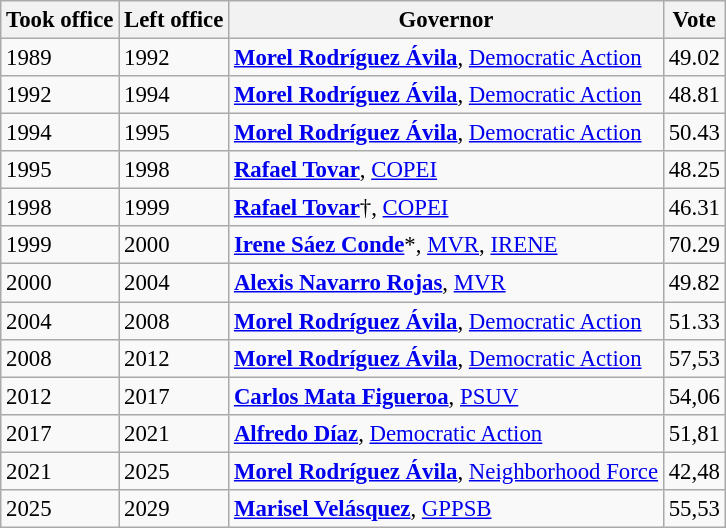<table class="wikitable" style="font-size: 95%;">
<tr>
<th>Took office</th>
<th>Left office</th>
<th>Governor</th>
<th>Vote</th>
</tr>
<tr>
<td>1989</td>
<td>1992</td>
<td><strong><a href='#'>Morel Rodríguez Ávila</a></strong>, <a href='#'>Democratic Action</a></td>
<td>49.02</td>
</tr>
<tr>
<td>1992</td>
<td>1994</td>
<td><strong><a href='#'>Morel Rodríguez Ávila</a></strong>, <a href='#'>Democratic Action</a></td>
<td>48.81</td>
</tr>
<tr>
<td>1994</td>
<td>1995</td>
<td><strong><a href='#'>Morel Rodríguez Ávila</a></strong>, <a href='#'>Democratic Action</a></td>
<td>50.43</td>
</tr>
<tr>
<td>1995</td>
<td>1998</td>
<td><strong><a href='#'>Rafael Tovar</a></strong>, <a href='#'>COPEI</a></td>
<td>48.25</td>
</tr>
<tr>
<td>1998</td>
<td>1999</td>
<td><strong><a href='#'>Rafael Tovar</a></strong>†, <a href='#'>COPEI</a></td>
<td>46.31</td>
</tr>
<tr>
<td>1999</td>
<td>2000</td>
<td><strong><a href='#'>Irene Sáez Conde</a></strong>*, <a href='#'>MVR</a>, <a href='#'>IRENE</a></td>
<td>70.29</td>
</tr>
<tr>
<td>2000</td>
<td>2004</td>
<td><strong><a href='#'>Alexis Navarro Rojas</a></strong>, <a href='#'>MVR</a></td>
<td>49.82</td>
</tr>
<tr>
<td>2004</td>
<td>2008</td>
<td><strong><a href='#'>Morel Rodríguez Ávila</a></strong>, <a href='#'>Democratic Action</a></td>
<td>51.33</td>
</tr>
<tr>
<td>2008</td>
<td>2012</td>
<td><strong><a href='#'>Morel Rodríguez Ávila</a></strong>, <a href='#'>Democratic Action</a></td>
<td>57,53</td>
</tr>
<tr>
<td>2012</td>
<td>2017</td>
<td><strong><a href='#'>Carlos Mata Figueroa</a></strong>, <a href='#'>PSUV</a></td>
<td>54,06</td>
</tr>
<tr>
<td>2017</td>
<td>2021</td>
<td><strong><a href='#'>Alfredo Díaz</a></strong>, <a href='#'>Democratic Action</a></td>
<td>51,81</td>
</tr>
<tr>
<td>2021</td>
<td>2025</td>
<td><strong><a href='#'>Morel Rodríguez Ávila</a></strong>, <a href='#'>Neighborhood Force</a></td>
<td>42,48</td>
</tr>
<tr>
<td>2025</td>
<td>2029</td>
<td><strong><a href='#'>Marisel Velásquez</a></strong>, <a href='#'>GPPSB</a></td>
<td>55,53</td>
</tr>
</table>
